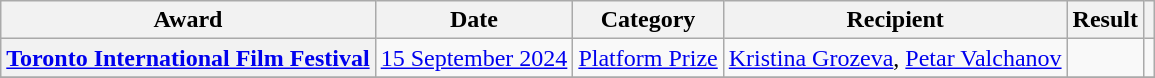<table class="wikitable sortable plainrowheaders">
<tr>
<th>Award</th>
<th>Date</th>
<th>Category</th>
<th>Recipient</th>
<th>Result</th>
<th></th>
</tr>
<tr>
<th scope="row"><a href='#'>Toronto International Film Festival</a></th>
<td><a href='#'>15 September 2024</a></td>
<td><a href='#'>Platform Prize</a></td>
<td><a href='#'>Kristina Grozeva</a>, <a href='#'>Petar Valchanov</a></td>
<td></td>
<td align="center"></td>
</tr>
<tr>
</tr>
</table>
